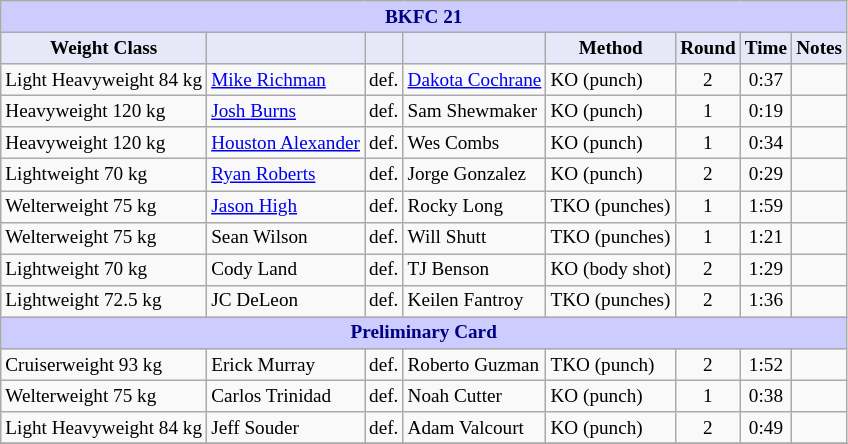<table class="wikitable" style="font-size: 80%;">
<tr>
<th colspan="8" style="background-color: #ccf; color: #000080; text-align: center;"><strong>BKFC 21</strong></th>
</tr>
<tr>
<th colspan="1" style="background-color: #E6E8FA; color: #000000; text-align: center;">Weight Class</th>
<th colspan="1" style="background-color: #E6E8FA; color: #000000; text-align: center;"></th>
<th colspan="1" style="background-color: #E6E8FA; color: #000000; text-align: center;"></th>
<th colspan="1" style="background-color: #E6E8FA; color: #000000; text-align: center;"></th>
<th colspan="1" style="background-color: #E6E8FA; color: #000000; text-align: center;">Method</th>
<th colspan="1" style="background-color: #E6E8FA; color: #000000; text-align: center;">Round</th>
<th colspan="1" style="background-color: #E6E8FA; color: #000000; text-align: center;">Time</th>
<th colspan="1" style="background-color: #E6E8FA; color: #000000; text-align: center;">Notes</th>
</tr>
<tr>
<td>Light Heavyweight 84 kg</td>
<td> <a href='#'>Mike Richman</a></td>
<td align=center>def.</td>
<td> <a href='#'>Dakota Cochrane</a></td>
<td>KO (punch)</td>
<td align=center>2</td>
<td align=center>0:37</td>
<td></td>
</tr>
<tr>
<td>Heavyweight 120 kg</td>
<td> <a href='#'>Josh Burns</a></td>
<td align=center>def.</td>
<td> Sam Shewmaker</td>
<td>KO (punch)</td>
<td align=center>1</td>
<td align=center>0:19</td>
<td></td>
</tr>
<tr>
<td>Heavyweight 120 kg</td>
<td> <a href='#'>Houston Alexander</a></td>
<td align=center>def.</td>
<td> Wes Combs</td>
<td>KO (punch)</td>
<td align=center>1</td>
<td align=center>0:34</td>
<td></td>
</tr>
<tr>
<td>Lightweight 70 kg</td>
<td> <a href='#'>Ryan Roberts</a></td>
<td align=center>def.</td>
<td> Jorge Gonzalez</td>
<td>KO (punch)</td>
<td align=center>2</td>
<td align=center>0:29</td>
<td></td>
</tr>
<tr>
<td>Welterweight 75 kg</td>
<td> <a href='#'>Jason High</a></td>
<td align=center>def.</td>
<td> Rocky Long</td>
<td>TKO (punches)</td>
<td align=center>1</td>
<td align=center>1:59</td>
<td></td>
</tr>
<tr>
<td>Welterweight 75 kg</td>
<td> Sean Wilson</td>
<td align=center>def.</td>
<td> Will Shutt</td>
<td>TKO (punches)</td>
<td align=center>1</td>
<td align=center>1:21</td>
<td></td>
</tr>
<tr>
<td>Lightweight 70 kg</td>
<td> Cody Land</td>
<td align=center>def.</td>
<td> TJ Benson</td>
<td>KO (body shot)</td>
<td align=center>2</td>
<td align=center>1:29</td>
<td></td>
</tr>
<tr>
<td>Lightweight 72.5 kg</td>
<td> JC DeLeon</td>
<td align=center>def.</td>
<td> Keilen Fantroy</td>
<td>TKO (punches)</td>
<td align=center>2</td>
<td align=center>1:36</td>
<td></td>
</tr>
<tr>
<th colspan="8" style="background-color: #ccf; color: #000080; text-align: center;"><strong>Preliminary Card</strong></th>
</tr>
<tr>
<td>Cruiserweight 93 kg</td>
<td> Erick Murray</td>
<td align=center>def.</td>
<td> Roberto Guzman</td>
<td>TKO (punch)</td>
<td align=center>2</td>
<td align=center>1:52</td>
<td></td>
</tr>
<tr>
<td>Welterweight 75 kg</td>
<td> Carlos Trinidad</td>
<td align=center>def.</td>
<td> Noah Cutter</td>
<td>KO (punch)</td>
<td align=center>1</td>
<td align=center>0:38</td>
<td></td>
</tr>
<tr>
<td>Light Heavyweight 84 kg</td>
<td> Jeff Souder</td>
<td align=center>def.</td>
<td> Adam Valcourt</td>
<td>KO (punch)</td>
<td align=center>2</td>
<td align=center>0:49</td>
<td></td>
</tr>
<tr>
</tr>
</table>
